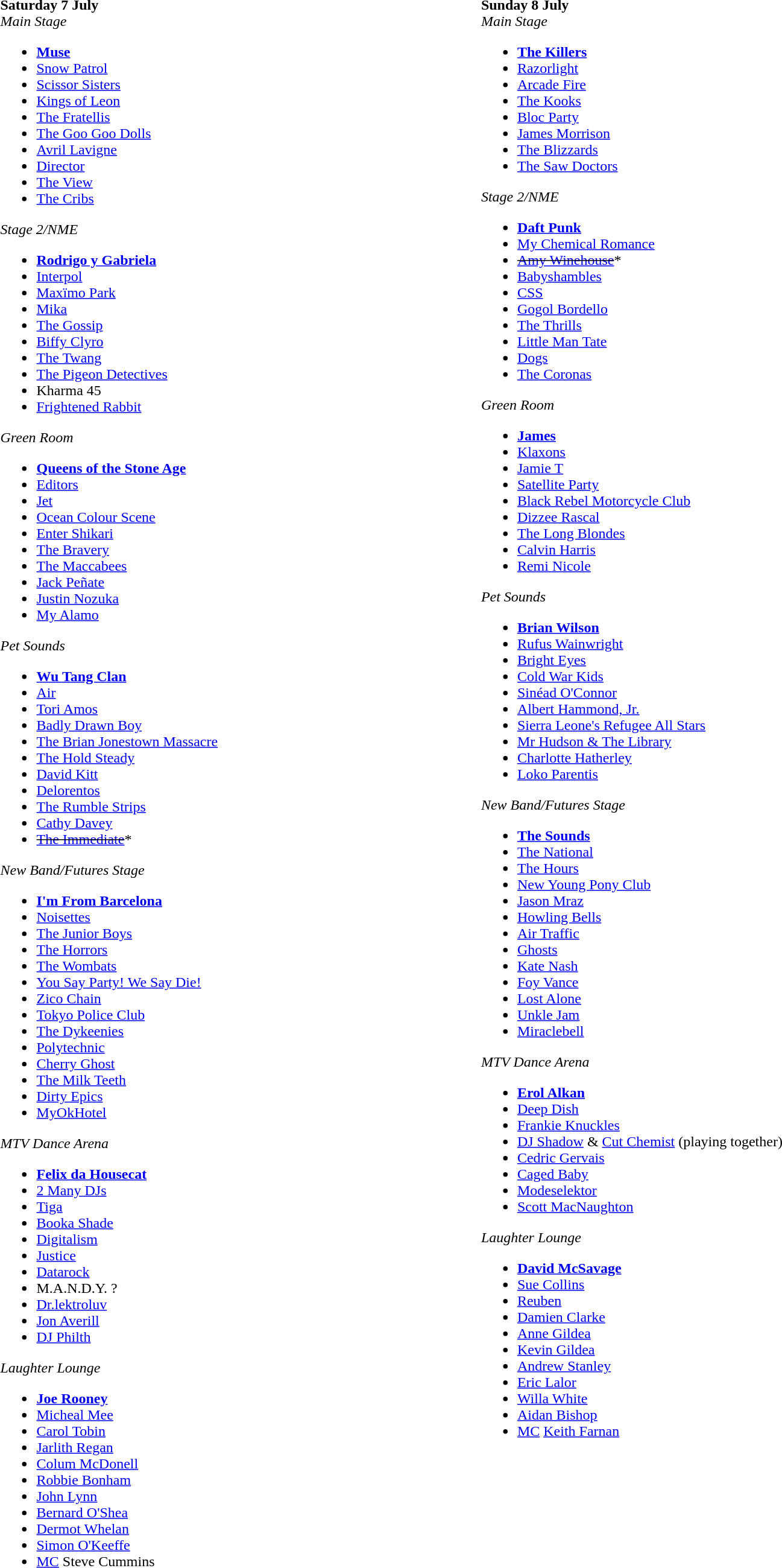<table border="0" cellpadding="4" cellspacing="3" width="100%">
<tr>
<td valign="top" width="*"><br><br><strong>Saturday 7 July</strong><br><em>Main Stage</em><ul><li><strong><a href='#'>Muse</a></strong></li><li><a href='#'>Snow Patrol</a></li><li><a href='#'>Scissor Sisters</a></li><li><a href='#'>Kings of Leon</a></li><li><a href='#'>The Fratellis</a></li><li><a href='#'>The Goo Goo Dolls</a></li><li><a href='#'>Avril Lavigne</a></li><li><a href='#'>Director</a></li><li><a href='#'>The View</a></li><li><a href='#'>The Cribs</a></li></ul><em>Stage 2/NME</em><ul><li><strong><a href='#'>Rodrigo y Gabriela</a></strong></li><li><a href='#'>Interpol</a></li><li><a href='#'>Maxïmo Park</a></li><li><a href='#'>Mika</a></li><li><a href='#'>The Gossip</a></li><li><a href='#'>Biffy Clyro</a></li><li><a href='#'>The Twang</a></li><li><a href='#'>The Pigeon Detectives</a></li><li>Kharma 45</li><li><a href='#'>Frightened Rabbit</a></li></ul><em>Green Room</em><ul><li><strong><a href='#'>Queens of the Stone Age</a></strong></li><li><a href='#'>Editors</a></li><li><a href='#'>Jet</a></li><li><a href='#'>Ocean Colour Scene</a></li><li><a href='#'>Enter Shikari</a></li><li><a href='#'>The Bravery</a></li><li><a href='#'>The Maccabees</a></li><li><a href='#'>Jack Peñate</a></li><li><a href='#'>Justin Nozuka</a></li><li><a href='#'>My Alamo</a></li></ul><em>Pet Sounds</em><ul><li><strong><a href='#'>Wu Tang Clan</a></strong></li><li><a href='#'>Air</a></li><li><a href='#'>Tori Amos</a></li><li><a href='#'>Badly Drawn Boy</a></li><li><a href='#'>The Brian Jonestown Massacre</a></li><li><a href='#'>The Hold Steady</a></li><li><a href='#'>David Kitt</a></li><li><a href='#'>Delorentos</a></li><li><a href='#'>The Rumble Strips</a></li><li><a href='#'>Cathy Davey</a></li><li><s><a href='#'>The Immediate</a></s>*</li></ul><em>New Band/Futures Stage</em><ul><li><strong><a href='#'>I'm From Barcelona</a></strong></li><li><a href='#'>Noisettes</a></li><li><a href='#'>The Junior Boys</a></li><li><a href='#'>The Horrors</a></li><li><a href='#'>The Wombats</a></li><li><a href='#'>You Say Party! We Say Die!</a></li><li><a href='#'>Zico Chain</a></li><li><a href='#'>Tokyo Police Club</a></li><li><a href='#'>The Dykeenies</a></li><li><a href='#'>Polytechnic</a></li><li><a href='#'>Cherry Ghost</a></li><li><a href='#'>The Milk Teeth</a></li><li><a href='#'>Dirty Epics</a></li><li><a href='#'>MyOkHotel</a></li></ul><em>MTV Dance Arena</em><ul><li><strong><a href='#'>Felix da Housecat</a></strong></li><li><a href='#'>2 Many DJs</a></li><li><a href='#'>Tiga</a></li><li><a href='#'>Booka Shade</a></li><li><a href='#'>Digitalism</a></li><li><a href='#'>Justice</a></li><li><a href='#'>Datarock</a></li><li>M.A.N.D.Y. ?</li><li><a href='#'>Dr.lektroluv</a></li><li><a href='#'>Jon Averill</a></li><li><a href='#'>DJ Philth</a></li></ul><em>Laughter Lounge</em><ul><li><strong><a href='#'>Joe Rooney</a></strong></li><li><a href='#'>Micheal Mee</a></li><li><a href='#'>Carol Tobin</a></li><li><a href='#'>Jarlith Regan</a></li><li><a href='#'>Colum McDonell</a></li><li><a href='#'>Robbie Bonham</a></li><li><a href='#'>John Lynn</a></li><li><a href='#'>Bernard O'Shea</a></li><li><a href='#'>Dermot Whelan</a></li><li><a href='#'>Simon O'Keeffe</a></li><li><a href='#'>MC</a> Steve Cummins</li></ul></td>
<td valign="top" width="*"><br>   
<br><strong> Sunday 8 July</strong><br><em>Main Stage</em><ul><li><strong><a href='#'>The Killers</a></strong></li><li><a href='#'>Razorlight</a></li><li><a href='#'>Arcade Fire</a></li><li><a href='#'>The Kooks</a></li><li><a href='#'>Bloc Party</a></li><li><a href='#'>James Morrison</a></li><li><a href='#'>The Blizzards</a></li><li><a href='#'>The Saw Doctors</a></li></ul><em>Stage 2/NME</em><ul><li><strong><a href='#'>Daft Punk</a></strong></li><li><a href='#'>My Chemical Romance</a></li><li><s><a href='#'>Amy Winehouse</a></s>*</li><li><a href='#'>Babyshambles</a></li><li><a href='#'>CSS</a></li><li><a href='#'>Gogol Bordello</a></li><li><a href='#'>The Thrills</a></li><li><a href='#'>Little Man Tate</a></li><li><a href='#'>Dogs</a></li><li><a href='#'>The Coronas</a></li></ul><em>Green Room</em><ul><li><strong><a href='#'>James</a></strong></li><li><a href='#'>Klaxons</a></li><li><a href='#'>Jamie T</a></li><li><a href='#'>Satellite Party</a></li><li><a href='#'>Black Rebel Motorcycle Club</a></li><li><a href='#'>Dizzee Rascal</a></li><li><a href='#'>The Long Blondes</a></li><li><a href='#'>Calvin Harris</a></li><li><a href='#'>Remi Nicole</a></li></ul><em>Pet Sounds</em><ul><li><strong><a href='#'>Brian Wilson</a></strong></li><li><a href='#'>Rufus Wainwright</a></li><li><a href='#'>Bright Eyes</a></li><li><a href='#'>Cold War Kids</a></li><li><a href='#'>Sinéad O'Connor</a></li><li><a href='#'>Albert Hammond, Jr.</a></li><li><a href='#'>Sierra Leone's Refugee All Stars</a></li><li><a href='#'>Mr Hudson & The Library</a></li><li><a href='#'>Charlotte Hatherley</a></li><li><a href='#'>Loko Parentis</a></li></ul><em>New Band/Futures Stage</em><ul><li><strong><a href='#'>The Sounds</a></strong></li><li><a href='#'>The National</a></li><li><a href='#'>The Hours</a></li><li><a href='#'>New Young Pony Club</a></li><li><a href='#'>Jason Mraz</a></li><li><a href='#'>Howling Bells</a></li><li><a href='#'>Air Traffic</a></li><li><a href='#'>Ghosts</a></li><li><a href='#'>Kate Nash</a></li><li><a href='#'>Foy Vance</a></li><li><a href='#'>Lost Alone</a></li><li><a href='#'>Unkle Jam</a></li><li><a href='#'>Miraclebell</a></li></ul><em>MTV Dance Arena</em><ul><li><strong><a href='#'>Erol Alkan</a></strong></li><li><a href='#'>Deep Dish</a></li><li><a href='#'>Frankie Knuckles</a></li><li><a href='#'>DJ Shadow</a> & <a href='#'>Cut Chemist</a> (playing together)</li><li><a href='#'>Cedric Gervais</a></li><li><a href='#'>Caged Baby</a></li><li><a href='#'>Modeselektor</a></li><li><a href='#'>Scott MacNaughton</a></li></ul><em>Laughter Lounge</em><ul><li><strong><a href='#'>David McSavage</a></strong></li><li><a href='#'>Sue Collins</a></li><li><a href='#'>Reuben</a></li><li><a href='#'>Damien Clarke</a></li><li><a href='#'>Anne Gildea</a></li><li><a href='#'>Kevin Gildea</a></li><li><a href='#'>Andrew Stanley</a></li><li><a href='#'>Eric Lalor</a></li><li><a href='#'>Willa White</a></li><li><a href='#'>Aidan Bishop</a></li><li><a href='#'>MC</a> <a href='#'>Keith Farnan</a></li></ul></td>
</tr>
</table>
